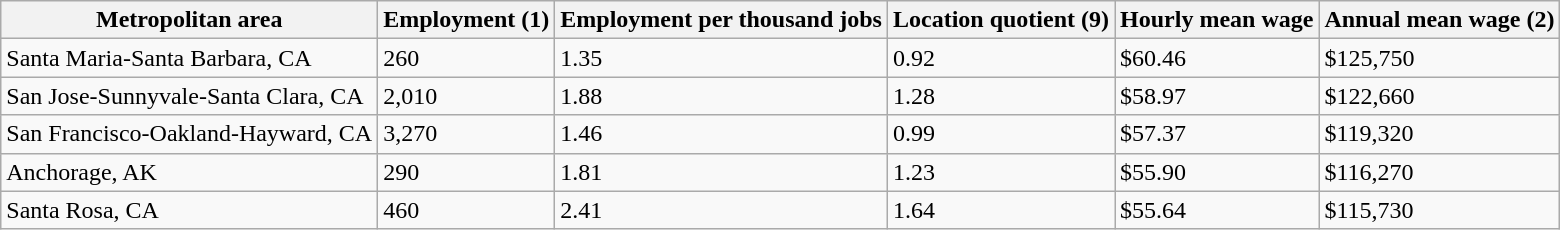<table class="wikitable">
<tr>
<th>Metropolitan area</th>
<th>Employment (1)</th>
<th>Employment per thousand jobs</th>
<th>Location quotient (9)</th>
<th>Hourly mean wage</th>
<th>Annual mean wage (2)</th>
</tr>
<tr>
<td>Santa Maria-Santa Barbara, CA</td>
<td>260</td>
<td>1.35</td>
<td>0.92</td>
<td>$60.46</td>
<td>$125,750</td>
</tr>
<tr>
<td>San Jose-Sunnyvale-Santa Clara, CA</td>
<td>2,010</td>
<td>1.88</td>
<td>1.28</td>
<td>$58.97</td>
<td>$122,660</td>
</tr>
<tr>
<td>San Francisco-Oakland-Hayward, CA</td>
<td>3,270</td>
<td>1.46</td>
<td>0.99</td>
<td>$57.37</td>
<td>$119,320</td>
</tr>
<tr>
<td>Anchorage, AK</td>
<td>290</td>
<td>1.81</td>
<td>1.23</td>
<td>$55.90</td>
<td>$116,270</td>
</tr>
<tr>
<td>Santa Rosa, CA</td>
<td>460</td>
<td>2.41</td>
<td>1.64</td>
<td>$55.64</td>
<td>$115,730</td>
</tr>
</table>
